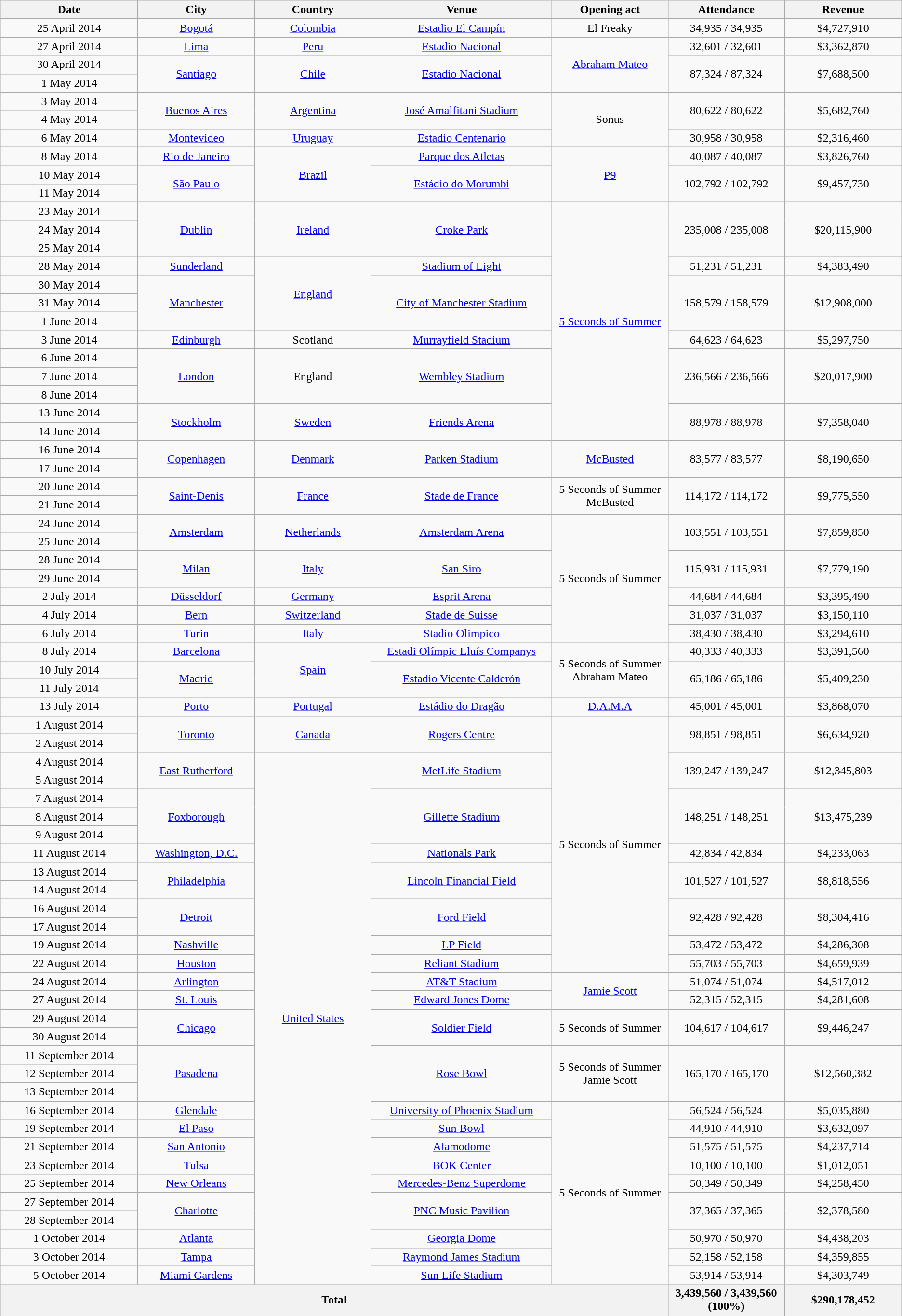<table class="wikitable" style="text-align:center;">
<tr>
<th scope="col" style="width:12em;">Date</th>
<th scope="col" style="width:10em;">City</th>
<th scope="col" style="width:10em;">Country</th>
<th scope="col" style="width:16em;">Venue</th>
<th scope="col" style="width:10em;">Opening act</th>
<th scope="col" style="width:10em;">Attendance</th>
<th scope="col" style="width:10em;">Revenue</th>
</tr>
<tr>
<td>25 April 2014</td>
<td><a href='#'>Bogotá</a></td>
<td><a href='#'>Colombia</a></td>
<td><a href='#'>Estadio El Campín</a></td>
<td>El Freaky</td>
<td>34,935 / 34,935</td>
<td>$4,727,910</td>
</tr>
<tr>
<td>27 April 2014</td>
<td><a href='#'>Lima</a></td>
<td><a href='#'>Peru</a></td>
<td><a href='#'>Estadio Nacional</a></td>
<td rowspan="3"><a href='#'>Abraham Mateo</a></td>
<td>32,601 / 32,601</td>
<td>$3,362,870</td>
</tr>
<tr>
<td>30 April 2014</td>
<td rowspan="2"><a href='#'>Santiago</a></td>
<td rowspan="2"><a href='#'>Chile</a></td>
<td rowspan="2"><a href='#'>Estadio Nacional</a></td>
<td rowspan="2">87,324 / 87,324</td>
<td rowspan="2">$7,688,500</td>
</tr>
<tr>
<td>1 May 2014</td>
</tr>
<tr>
<td>3 May 2014</td>
<td rowspan="2"><a href='#'>Buenos Aires</a></td>
<td rowspan="2"><a href='#'>Argentina</a></td>
<td rowspan="2"><a href='#'>José Amalfitani Stadium</a></td>
<td rowspan="3">Sonus</td>
<td rowspan="2">80,622 / 80,622</td>
<td rowspan="2">$5,682,760</td>
</tr>
<tr>
<td>4 May 2014</td>
</tr>
<tr>
<td>6 May 2014</td>
<td><a href='#'>Montevideo</a></td>
<td><a href='#'>Uruguay</a></td>
<td><a href='#'>Estadio Centenario</a></td>
<td>30,958 / 30,958</td>
<td>$2,316,460</td>
</tr>
<tr>
<td>8 May 2014</td>
<td><a href='#'>Rio de Janeiro</a></td>
<td rowspan="3"><a href='#'>Brazil</a></td>
<td><a href='#'>Parque dos Atletas</a></td>
<td rowspan="3"><a href='#'>P9</a></td>
<td>40,087 / 40,087</td>
<td>$3,826,760</td>
</tr>
<tr>
<td>10 May 2014</td>
<td rowspan="2"><a href='#'>São Paulo</a></td>
<td rowspan="2"><a href='#'>Estádio do Morumbi</a></td>
<td rowspan="2">102,792 / 102,792</td>
<td rowspan="2">$9,457,730</td>
</tr>
<tr>
<td>11 May 2014</td>
</tr>
<tr>
<td>23 May 2014</td>
<td rowspan="3"><a href='#'>Dublin</a></td>
<td rowspan="3"><a href='#'>Ireland</a></td>
<td rowspan="3"><a href='#'>Croke Park</a></td>
<td rowspan="13"><a href='#'>5 Seconds of Summer</a></td>
<td rowspan="3">235,008 / 235,008</td>
<td rowspan="3">$20,115,900</td>
</tr>
<tr>
<td>24 May 2014</td>
</tr>
<tr>
<td>25 May 2014</td>
</tr>
<tr>
<td>28 May 2014</td>
<td><a href='#'>Sunderland</a></td>
<td rowspan="4"><a href='#'>England</a></td>
<td><a href='#'>Stadium of Light</a></td>
<td>51,231 / 51,231</td>
<td>$4,383,490</td>
</tr>
<tr>
<td>30 May 2014</td>
<td rowspan="3"><a href='#'>Manchester</a></td>
<td rowspan="3"><a href='#'>City of Manchester Stadium</a></td>
<td rowspan="3">158,579 / 158,579</td>
<td rowspan="3">$12,908,000</td>
</tr>
<tr>
<td>31 May 2014</td>
</tr>
<tr>
<td>1 June 2014</td>
</tr>
<tr>
<td>3 June 2014</td>
<td><a href='#'>Edinburgh</a></td>
<td>Scotland</td>
<td><a href='#'>Murrayfield Stadium</a></td>
<td>64,623 / 64,623</td>
<td>$5,297,750</td>
</tr>
<tr>
<td>6 June 2014</td>
<td rowspan="3"><a href='#'>London</a></td>
<td rowspan="3">England</td>
<td rowspan="3"><a href='#'>Wembley Stadium</a></td>
<td rowspan="3">236,566 / 236,566</td>
<td rowspan="3">$20,017,900</td>
</tr>
<tr>
<td>7 June 2014</td>
</tr>
<tr>
<td>8 June 2014</td>
</tr>
<tr>
<td>13 June 2014</td>
<td rowspan="2"><a href='#'>Stockholm</a></td>
<td rowspan="2"><a href='#'>Sweden</a></td>
<td rowspan="2"><a href='#'>Friends Arena</a></td>
<td rowspan="2">88,978 / 88,978</td>
<td rowspan="2">$7,358,040</td>
</tr>
<tr>
<td>14 June 2014</td>
</tr>
<tr>
<td>16 June 2014</td>
<td rowspan="2"><a href='#'>Copenhagen</a></td>
<td rowspan="2"><a href='#'>Denmark</a></td>
<td rowspan="2"><a href='#'>Parken Stadium</a></td>
<td rowspan="2"><a href='#'>McBusted</a></td>
<td rowspan="2">83,577 / 83,577</td>
<td rowspan="2">$8,190,650</td>
</tr>
<tr>
<td>17 June 2014</td>
</tr>
<tr>
<td>20 June 2014</td>
<td rowspan="2"><a href='#'>Saint-Denis</a></td>
<td rowspan="2"><a href='#'>France</a></td>
<td rowspan="2"><a href='#'>Stade de France</a></td>
<td rowspan="2">5 Seconds of Summer<br>McBusted</td>
<td rowspan="2">114,172 / 114,172</td>
<td rowspan="2">$9,775,550</td>
</tr>
<tr>
<td>21 June 2014</td>
</tr>
<tr>
<td>24 June 2014</td>
<td rowspan="2"><a href='#'>Amsterdam</a></td>
<td rowspan="2"><a href='#'>Netherlands</a></td>
<td rowspan="2"><a href='#'>Amsterdam Arena</a></td>
<td rowspan="7">5 Seconds of Summer</td>
<td rowspan="2">103,551 / 103,551</td>
<td rowspan="2">$7,859,850</td>
</tr>
<tr>
<td>25 June 2014</td>
</tr>
<tr>
<td>28 June 2014</td>
<td rowspan="2"><a href='#'>Milan</a></td>
<td rowspan="2"><a href='#'>Italy</a></td>
<td rowspan="2"><a href='#'>San Siro</a></td>
<td rowspan="2">115,931 / 115,931</td>
<td rowspan="2">$7,779,190</td>
</tr>
<tr>
<td>29 June 2014</td>
</tr>
<tr>
<td>2 July 2014</td>
<td><a href='#'>Düsseldorf</a></td>
<td><a href='#'>Germany</a></td>
<td><a href='#'>Esprit Arena</a></td>
<td>44,684 / 44,684</td>
<td>$3,395,490</td>
</tr>
<tr>
<td>4 July 2014</td>
<td><a href='#'>Bern</a></td>
<td><a href='#'>Switzerland</a></td>
<td><a href='#'>Stade de Suisse</a></td>
<td>31,037 / 31,037</td>
<td>$3,150,110</td>
</tr>
<tr>
<td>6 July 2014</td>
<td><a href='#'>Turin</a></td>
<td><a href='#'>Italy</a></td>
<td><a href='#'>Stadio Olimpico</a></td>
<td>38,430 / 38,430</td>
<td>$3,294,610</td>
</tr>
<tr>
<td>8 July 2014</td>
<td><a href='#'>Barcelona</a></td>
<td rowspan="3"><a href='#'>Spain</a></td>
<td><a href='#'>Estadi Olímpic Lluís Companys</a></td>
<td rowspan="3">5 Seconds of Summer<br>Abraham Mateo</td>
<td>40,333 / 40,333</td>
<td>$3,391,560</td>
</tr>
<tr>
<td>10 July 2014</td>
<td rowspan="2"><a href='#'>Madrid</a></td>
<td rowspan="2"><a href='#'>Estadio Vicente Calderón</a></td>
<td rowspan="2">65,186 / 65,186</td>
<td rowspan="2">$5,409,230</td>
</tr>
<tr>
<td>11 July 2014</td>
</tr>
<tr>
<td>13 July 2014</td>
<td><a href='#'>Porto</a></td>
<td><a href='#'>Portugal</a></td>
<td><a href='#'>Estádio do Dragão</a></td>
<td><a href='#'>D.A.M.A</a></td>
<td>45,001 / 45,001</td>
<td>$3,868,070</td>
</tr>
<tr>
<td>1 August 2014</td>
<td rowspan="2"><a href='#'>Toronto</a></td>
<td rowspan="2"><a href='#'>Canada</a></td>
<td rowspan="2"><a href='#'>Rogers Centre</a></td>
<td rowspan="14">5 Seconds of Summer</td>
<td rowspan="2">98,851 / 98,851</td>
<td rowspan="2">$6,634,920</td>
</tr>
<tr>
<td>2 August 2014</td>
</tr>
<tr>
<td>4 August 2014</td>
<td rowspan="2"><a href='#'>East Rutherford</a></td>
<td rowspan="29"><a href='#'>United States</a></td>
<td rowspan="2"><a href='#'>MetLife Stadium</a></td>
<td rowspan="2">139,247 / 139,247</td>
<td rowspan="2">$12,345,803</td>
</tr>
<tr>
<td>5 August 2014</td>
</tr>
<tr>
<td>7 August 2014</td>
<td rowspan="3"><a href='#'>Foxborough</a></td>
<td rowspan="3"><a href='#'>Gillette Stadium</a></td>
<td rowspan="3">148,251 / 148,251</td>
<td rowspan="3">$13,475,239</td>
</tr>
<tr>
<td>8 August 2014</td>
</tr>
<tr>
<td>9 August 2014</td>
</tr>
<tr>
<td>11 August 2014</td>
<td><a href='#'>Washington, D.C.</a></td>
<td><a href='#'>Nationals Park</a></td>
<td>42,834 / 42,834</td>
<td>$4,233,063</td>
</tr>
<tr>
<td>13 August 2014</td>
<td rowspan="2"><a href='#'>Philadelphia</a></td>
<td rowspan="2"><a href='#'>Lincoln Financial Field</a></td>
<td rowspan="2">101,527 / 101,527</td>
<td rowspan="2">$8,818,556</td>
</tr>
<tr>
<td>14 August 2014</td>
</tr>
<tr>
<td>16 August 2014</td>
<td rowspan="2"><a href='#'>Detroit</a></td>
<td rowspan="2"><a href='#'>Ford Field</a></td>
<td rowspan="2">92,428 / 92,428</td>
<td rowspan="2">$8,304,416</td>
</tr>
<tr>
<td>17 August 2014</td>
</tr>
<tr>
<td>19 August 2014</td>
<td><a href='#'>Nashville</a></td>
<td><a href='#'>LP Field</a></td>
<td>53,472 / 53,472</td>
<td>$4,286,308</td>
</tr>
<tr>
<td>22 August 2014</td>
<td><a href='#'>Houston</a></td>
<td><a href='#'>Reliant Stadium</a></td>
<td>55,703 / 55,703</td>
<td>$4,659,939</td>
</tr>
<tr>
<td>24 August 2014</td>
<td><a href='#'>Arlington</a></td>
<td><a href='#'>AT&T Stadium</a></td>
<td rowspan="2"><a href='#'>Jamie Scott</a></td>
<td>51,074 / 51,074</td>
<td>$4,517,012</td>
</tr>
<tr>
<td>27 August 2014</td>
<td><a href='#'>St. Louis</a></td>
<td><a href='#'>Edward Jones Dome</a></td>
<td>52,315 / 52,315</td>
<td>$4,281,608</td>
</tr>
<tr>
<td>29 August 2014</td>
<td rowspan="2"><a href='#'>Chicago</a></td>
<td rowspan="2"><a href='#'>Soldier Field</a></td>
<td rowspan="2">5 Seconds of Summer</td>
<td rowspan="2">104,617 / 104,617</td>
<td rowspan="2">$9,446,247</td>
</tr>
<tr>
<td>30 August 2014</td>
</tr>
<tr>
<td>11 September 2014</td>
<td rowspan="3"><a href='#'>Pasadena</a></td>
<td rowspan="3"><a href='#'>Rose Bowl</a></td>
<td rowspan="3">5 Seconds of Summer<br>Jamie Scott</td>
<td rowspan="3">165,170 / 165,170</td>
<td rowspan="3">$12,560,382</td>
</tr>
<tr>
<td>12 September 2014</td>
</tr>
<tr>
<td>13 September 2014</td>
</tr>
<tr>
<td>16 September 2014</td>
<td><a href='#'>Glendale</a></td>
<td><a href='#'>University of Phoenix Stadium</a></td>
<td rowspan="10">5 Seconds of Summer</td>
<td>56,524 / 56,524</td>
<td>$5,035,880</td>
</tr>
<tr>
<td>19 September 2014</td>
<td><a href='#'>El Paso</a></td>
<td><a href='#'>Sun Bowl</a></td>
<td>44,910 / 44,910</td>
<td>$3,632,097</td>
</tr>
<tr>
<td>21 September 2014</td>
<td><a href='#'>San Antonio</a></td>
<td><a href='#'>Alamodome</a></td>
<td>51,575 / 51,575</td>
<td>$4,237,714</td>
</tr>
<tr>
<td>23 September 2014</td>
<td><a href='#'>Tulsa</a></td>
<td><a href='#'>BOK Center</a></td>
<td>10,100 / 10,100</td>
<td>$1,012,051</td>
</tr>
<tr>
<td>25 September 2014</td>
<td><a href='#'>New Orleans</a></td>
<td><a href='#'>Mercedes-Benz Superdome</a></td>
<td>50,349 / 50,349</td>
<td>$4,258,450</td>
</tr>
<tr>
<td>27 September 2014</td>
<td rowspan="2"><a href='#'>Charlotte</a></td>
<td rowspan="2"><a href='#'>PNC Music Pavilion</a></td>
<td rowspan="2">37,365 / 37,365</td>
<td rowspan="2">$2,378,580</td>
</tr>
<tr>
<td>28 September 2014</td>
</tr>
<tr>
<td>1 October 2014</td>
<td><a href='#'>Atlanta</a></td>
<td><a href='#'>Georgia Dome</a></td>
<td>50,970 / 50,970</td>
<td>$4,438,203</td>
</tr>
<tr>
<td>3 October 2014</td>
<td><a href='#'>Tampa</a></td>
<td><a href='#'>Raymond James Stadium</a></td>
<td>52,158 / 52,158</td>
<td>$4,359,855</td>
</tr>
<tr>
<td>5 October 2014</td>
<td><a href='#'>Miami Gardens</a></td>
<td><a href='#'>Sun Life Stadium</a></td>
<td>53,914 / 53,914</td>
<td>$4,303,749</td>
</tr>
<tr>
<th colspan="5">Total</th>
<th>3,439,560 / 3,439,560 (100%)</th>
<th>$290,178,452</th>
</tr>
<tr>
</tr>
</table>
